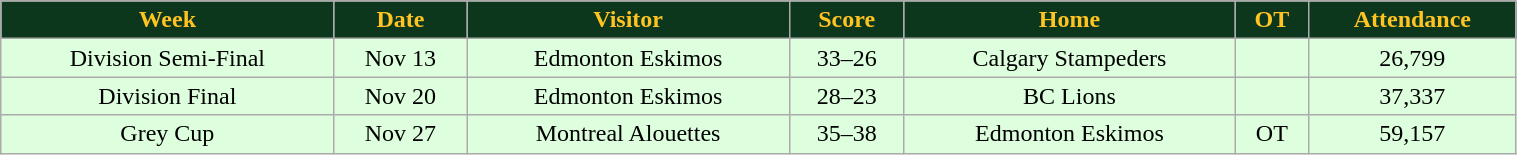<table class="wikitable" width="80%">
<tr align="center" style="background:#0C371D;color:#ffc322;">
<td><strong>Week</strong></td>
<td><strong>Date</strong></td>
<td><strong>Visitor</strong></td>
<td><strong>Score</strong></td>
<td><strong>Home</strong></td>
<td><strong>OT</strong></td>
<td><strong>Attendance</strong></td>
</tr>
<tr align="center" bgcolor="#ddffdd">
<td>Division Semi-Final</td>
<td>Nov 13</td>
<td>Edmonton Eskimos</td>
<td>33–26</td>
<td>Calgary Stampeders</td>
<td></td>
<td>26,799</td>
</tr>
<tr align="center" bgcolor="#ddffdd">
<td>Division Final</td>
<td>Nov 20</td>
<td>Edmonton Eskimos</td>
<td>28–23</td>
<td>BC Lions</td>
<td></td>
<td>37,337</td>
</tr>
<tr align="center" bgcolor="#ddffdd">
<td>Grey Cup</td>
<td>Nov 27</td>
<td>Montreal Alouettes</td>
<td>35–38</td>
<td>Edmonton Eskimos</td>
<td>OT</td>
<td>59,157</td>
</tr>
</table>
